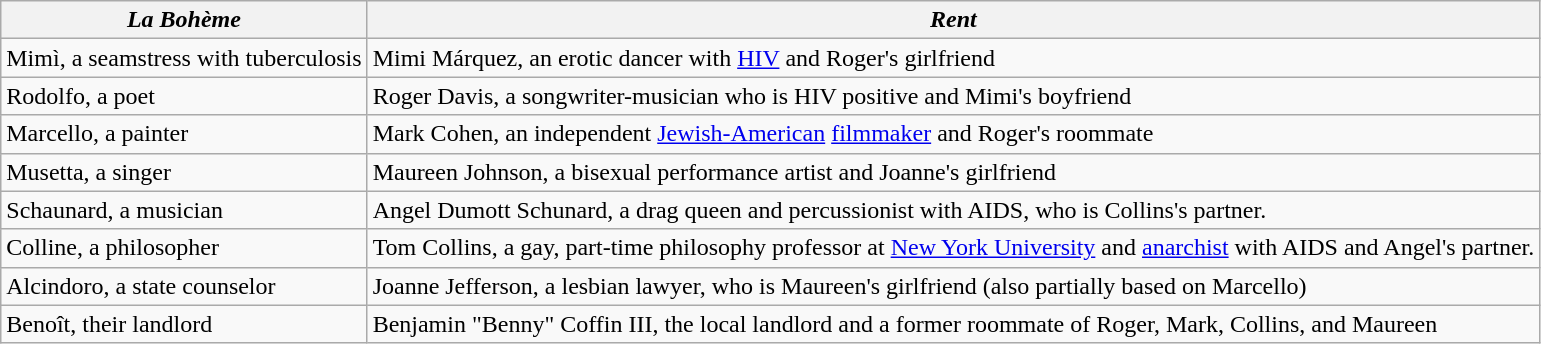<table class="wikitable" style="white-space:nowrap;">
<tr>
<th><em>La Bohème</em></th>
<th><em>Rent</em></th>
</tr>
<tr>
<td>Mimì, a seamstress with tuberculosis</td>
<td>Mimi Márquez, an erotic dancer with <a href='#'>HIV</a> and Roger's girlfriend</td>
</tr>
<tr>
<td>Rodolfo, a poet</td>
<td>Roger Davis, a songwriter-musician who is HIV positive and Mimi's boyfriend</td>
</tr>
<tr>
<td>Marcello, a painter</td>
<td>Mark Cohen, an independent <a href='#'>Jewish-American</a> <a href='#'>filmmaker</a> and Roger's roommate</td>
</tr>
<tr>
<td>Musetta, a singer</td>
<td>Maureen Johnson, a bisexual performance artist and Joanne's girlfriend</td>
</tr>
<tr>
<td>Schaunard, a musician</td>
<td>Angel Dumott Schunard, a drag queen and percussionist with AIDS, who is Collins's partner.</td>
</tr>
<tr>
<td>Colline, a philosopher</td>
<td>Tom Collins, a gay, part-time philosophy professor at <a href='#'>New York University</a> and <a href='#'>anarchist</a> with AIDS and Angel's partner.</td>
</tr>
<tr>
<td>Alcindoro, a state counselor</td>
<td>Joanne Jefferson, a lesbian lawyer, who is Maureen's girlfriend (also partially based on Marcello)</td>
</tr>
<tr>
<td>Benoît, their landlord</td>
<td>Benjamin "Benny" Coffin III, the local landlord and a former roommate of Roger, Mark, Collins, and Maureen</td>
</tr>
</table>
